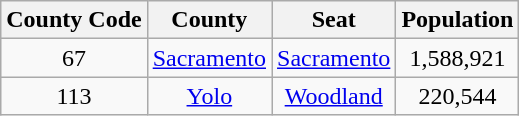<table class="wikitable sortable" style="text-align:center;">
<tr>
<th> County Code</th>
<th>County</th>
<th>Seat</th>
<th>Population</th>
</tr>
<tr>
<td>67</td>
<td><a href='#'>Sacramento</a></td>
<td><a href='#'>Sacramento</a></td>
<td>1,588,921</td>
</tr>
<tr>
<td>113</td>
<td><a href='#'>Yolo</a></td>
<td><a href='#'>Woodland</a></td>
<td>220,544</td>
</tr>
</table>
